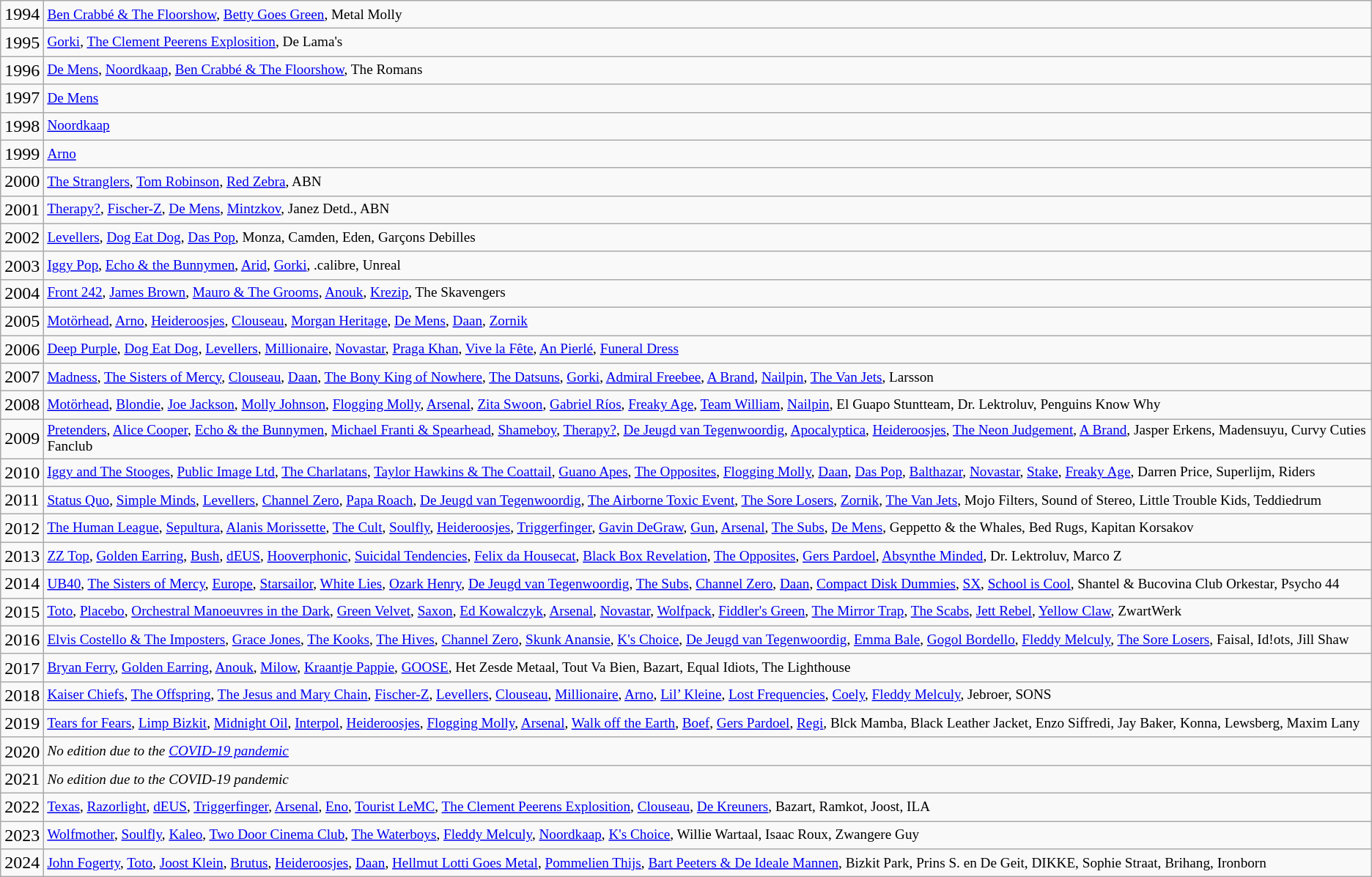<table class="wikitable">
<tr>
<td>1994</td>
<td colspan="3" align="left" style="font-size:80%"><a href='#'>Ben Crabbé & The Floorshow</a>, <a href='#'>Betty Goes Green</a>, Metal Molly</td>
</tr>
<tr>
<td>1995</td>
<td colspan="3" align="left" style="font-size:80%"><a href='#'>Gorki</a>, <a href='#'>The Clement Peerens Explosition</a>, De Lama's</td>
</tr>
<tr>
<td>1996</td>
<td colspan="3" align="left" style="font-size:80%"><a href='#'>De Mens</a>, <a href='#'>Noordkaap</a>, <a href='#'>Ben Crabbé & The Floorshow</a>, The Romans</td>
</tr>
<tr>
<td>1997</td>
<td colspan="3" align="left" style="font-size:80%"><a href='#'>De Mens</a></td>
</tr>
<tr>
<td>1998</td>
<td colspan="3" align="left" style="font-size:80%"><a href='#'>Noordkaap</a></td>
</tr>
<tr>
<td>1999</td>
<td colspan="3" align="left" style="font-size:80%"><a href='#'>Arno</a></td>
</tr>
<tr>
<td>2000</td>
<td colspan="3" align="left" style="font-size:80%"><a href='#'>The Stranglers</a>, <a href='#'>Tom Robinson</a>, <a href='#'>Red Zebra</a>, ABN</td>
</tr>
<tr>
<td>2001</td>
<td colspan="3" align="left" style="font-size:80%"><a href='#'>Therapy?</a>, <a href='#'>Fischer-Z</a>, <a href='#'>De Mens</a>, <a href='#'>Mintzkov</a>, Janez Detd., ABN</td>
</tr>
<tr>
<td>2002</td>
<td colspan="3" align="left" style="font-size:80%"><a href='#'>Levellers</a>, <a href='#'>Dog Eat Dog</a>, <a href='#'>Das Pop</a>, Monza, Camden, Eden, Garçons Debilles</td>
</tr>
<tr>
<td>2003</td>
<td colspan="3" align="left" style="font-size:80%"><a href='#'>Iggy Pop</a>, <a href='#'>Echo & the Bunnymen</a>, <a href='#'>Arid</a>, <a href='#'>Gorki</a>, .calibre, Unreal</td>
</tr>
<tr>
<td>2004</td>
<td colspan="3" align="left" style="font-size:80%"><a href='#'>Front 242</a>, <a href='#'>James Brown</a>, <a href='#'>Mauro & The Grooms</a>, <a href='#'>Anouk</a>, <a href='#'>Krezip</a>, The Skavengers</td>
</tr>
<tr>
<td>2005</td>
<td colspan="3" align="left" style="font-size:80%"><a href='#'>Motörhead</a>, <a href='#'>Arno</a>, <a href='#'>Heideroosjes</a>, <a href='#'>Clouseau</a>, <a href='#'>Morgan Heritage</a>, <a href='#'>De Mens</a>, <a href='#'>Daan</a>, <a href='#'>Zornik</a></td>
</tr>
<tr>
<td>2006</td>
<td colspan="3" align="left" style="font-size:80%"><a href='#'>Deep Purple</a>, <a href='#'>Dog Eat Dog</a>, <a href='#'>Levellers</a>, <a href='#'>Millionaire</a>, <a href='#'>Novastar</a>, <a href='#'>Praga Khan</a>, <a href='#'>Vive la Fête</a>, <a href='#'>An Pierlé</a>, <a href='#'>Funeral Dress</a></td>
</tr>
<tr>
<td>2007</td>
<td colspan="3" align="left" style="font-size:80%"><a href='#'>Madness</a>, <a href='#'>The Sisters of Mercy</a>, <a href='#'>Clouseau</a>, <a href='#'>Daan</a>, <a href='#'>The Bony King of Nowhere</a>, <a href='#'>The Datsuns</a>, <a href='#'>Gorki</a>, <a href='#'>Admiral Freebee</a>, <a href='#'>A Brand</a>, <a href='#'>Nailpin</a>, <a href='#'>The Van Jets</a>, Larsson</td>
</tr>
<tr>
<td>2008</td>
<td colspan="3" align="left" style="font-size:80%"><a href='#'>Motörhead</a>, <a href='#'>Blondie</a>, <a href='#'>Joe Jackson</a>, <a href='#'>Molly Johnson</a>, <a href='#'>Flogging Molly</a>, <a href='#'>Arsenal</a>, <a href='#'>Zita Swoon</a>, <a href='#'>Gabriel Ríos</a>, <a href='#'>Freaky Age</a>, <a href='#'>Team William</a>, <a href='#'>Nailpin</a>, El Guapo Stuntteam, Dr. Lektroluv, Penguins Know Why</td>
</tr>
<tr>
<td>2009</td>
<td colspan="3" align="left" style="font-size:80%"><a href='#'>Pretenders</a>, <a href='#'>Alice Cooper</a>, <a href='#'>Echo & the Bunnymen</a>, <a href='#'>Michael Franti & Spearhead</a>, <a href='#'>Shameboy</a>, <a href='#'>Therapy?</a>, <a href='#'>De Jeugd van Tegenwoordig</a>, <a href='#'>Apocalyptica</a>, <a href='#'>Heideroosjes</a>, <a href='#'>The Neon Judgement</a>, <a href='#'>A Brand</a>, Jasper Erkens, Madensuyu, Curvy Cuties Fanclub</td>
</tr>
<tr>
<td>2010</td>
<td colspan="3" align="left" style="font-size:80%"><a href='#'>Iggy and The Stooges</a>, <a href='#'>Public Image Ltd</a>, <a href='#'>The Charlatans</a>, <a href='#'>Taylor Hawkins & The Coattail</a>, <a href='#'>Guano Apes</a>, <a href='#'>The Opposites</a>, <a href='#'>Flogging Molly</a>, <a href='#'>Daan</a>, <a href='#'>Das Pop</a>, <a href='#'>Balthazar</a>, <a href='#'>Novastar</a>, <a href='#'>Stake</a>, <a href='#'>Freaky Age</a>, Darren Price, Superlijm, Riders</td>
</tr>
<tr>
<td>2011</td>
<td colspan="3" align="left" style="font-size:80%"><a href='#'>Status Quo</a>, <a href='#'>Simple Minds</a>, <a href='#'>Levellers</a>, <a href='#'>Channel Zero</a>, <a href='#'>Papa Roach</a>, <a href='#'>De Jeugd van Tegenwoordig</a>, <a href='#'>The Airborne Toxic Event</a>, <a href='#'>The Sore Losers</a>, <a href='#'>Zornik</a>, <a href='#'>The Van Jets</a>, Mojo Filters, Sound of Stereo, Little Trouble Kids, Teddiedrum</td>
</tr>
<tr>
<td>2012</td>
<td colspan="3" align="left" style="font-size:80%"><a href='#'>The Human League</a>, <a href='#'>Sepultura</a>, <a href='#'>Alanis Morissette</a>, <a href='#'>The Cult</a>,  <a href='#'>Soulfly</a>, <a href='#'>Heideroosjes</a>, <a href='#'>Triggerfinger</a>, <a href='#'>Gavin DeGraw</a>, <a href='#'>Gun</a>, <a href='#'>Arsenal</a>, <a href='#'>The Subs</a>, <a href='#'>De Mens</a>, Geppetto & the Whales, Bed Rugs, Kapitan Korsakov</td>
</tr>
<tr>
<td>2013</td>
<td colspan="3" align="left" style="font-size:80%"><a href='#'>ZZ Top</a>, <a href='#'>Golden Earring</a>, <a href='#'>Bush</a>, <a href='#'>dEUS</a>, <a href='#'>Hooverphonic</a>, <a href='#'>Suicidal Tendencies</a>, <a href='#'>Felix da Housecat</a>, <a href='#'>Black Box Revelation</a>, <a href='#'>The Opposites</a>, <a href='#'>Gers Pardoel</a>, <a href='#'>Absynthe Minded</a>, Dr. Lektroluv, Marco Z</td>
</tr>
<tr>
<td>2014</td>
<td colspan="3" align="left" style="font-size:80%"><a href='#'>UB40</a>, <a href='#'>The Sisters of Mercy</a>, <a href='#'>Europe</a>, <a href='#'>Starsailor</a>, <a href='#'>White Lies</a>, <a href='#'>Ozark Henry</a>, <a href='#'>De Jeugd van Tegenwoordig</a>, <a href='#'>The Subs</a>, <a href='#'>Channel Zero</a>, <a href='#'>Daan</a>, <a href='#'>Compact Disk Dummies</a>, <a href='#'>SX</a>, <a href='#'>School is Cool</a>, Shantel & Bucovina Club Orkestar, Psycho 44</td>
</tr>
<tr>
<td>2015</td>
<td colspan="3" align="left" style="font-size:80%"><a href='#'>Toto</a>, <a href='#'>Placebo</a>, <a href='#'>Orchestral Manoeuvres in the Dark</a>, <a href='#'>Green Velvet</a>, <a href='#'>Saxon</a>, <a href='#'>Ed Kowalczyk</a>, <a href='#'>Arsenal</a>, <a href='#'>Novastar</a>, <a href='#'>Wolfpack</a>, <a href='#'>Fiddler's Green</a>, <a href='#'>The Mirror Trap</a>, <a href='#'>The Scabs</a>, <a href='#'>Jett Rebel</a>, <a href='#'>Yellow Claw</a>, ZwartWerk</td>
</tr>
<tr>
<td>2016</td>
<td colspan="3" align="left" style="font-size:80%"><a href='#'>Elvis Costello & The Imposters</a>, <a href='#'>Grace Jones</a>, <a href='#'>The Kooks</a>, <a href='#'>The Hives</a>, <a href='#'>Channel Zero</a>, <a href='#'>Skunk Anansie</a>, <a href='#'>K's Choice</a>, <a href='#'>De Jeugd van Tegenwoordig</a>, <a href='#'>Emma Bale</a>, <a href='#'>Gogol Bordello</a>, <a href='#'>Fleddy Melculy</a>, <a href='#'>The Sore Losers</a>, Faisal, Id!ots, Jill Shaw</td>
</tr>
<tr>
<td>2017</td>
<td colspan="3" align="left" style="font-size:80%"><a href='#'>Bryan Ferry</a>, <a href='#'>Golden Earring</a>, <a href='#'>Anouk</a>, <a href='#'>Milow</a>, <a href='#'>Kraantje Pappie</a>, <a href='#'>GOOSE</a>, Het Zesde Metaal, Tout Va Bien, Bazart, Equal Idiots, The Lighthouse</td>
</tr>
<tr>
<td>2018</td>
<td colspan="3" align="left" style="font-size:80%"><a href='#'>Kaiser Chiefs</a>, <a href='#'>The Offspring</a>, <a href='#'>The Jesus and Mary Chain</a>, <a href='#'>Fischer-Z</a>, <a href='#'>Levellers</a>, <a href='#'>Clouseau</a>, <a href='#'>Millionaire</a>, <a href='#'>Arno</a>, <a href='#'>Lil’ Kleine</a>, <a href='#'>Lost Frequencies</a>, <a href='#'>Coely</a>, <a href='#'>Fleddy Melculy</a>, Jebroer, SONS</td>
</tr>
<tr>
<td>2019</td>
<td colspan="3" align="left" style="font-size:80%"><a href='#'>Tears for Fears</a>, <a href='#'>Limp Bizkit</a>, <a href='#'>Midnight Oil</a>, <a href='#'>Interpol</a>, <a href='#'>Heideroosjes</a>, <a href='#'>Flogging Molly</a>, <a href='#'>Arsenal</a>, <a href='#'>Walk off the Earth</a>, <a href='#'>Boef</a>, <a href='#'>Gers Pardoel</a>, <a href='#'>Regi</a>, Blck Mamba, Black Leather Jacket, Enzo Siffredi, Jay Baker, Konna, Lewsberg, Maxim Lany</td>
</tr>
<tr>
<td>2020</td>
<td colspan="3" align="left" style="font-size:80%"><em>No edition due to the <a href='#'>COVID-19 pandemic</a></em></td>
</tr>
<tr>
<td>2021</td>
<td colspan="3" align="left" style="font-size:80%"><em>No edition due to the COVID-19 pandemic</em></td>
</tr>
<tr>
<td>2022</td>
<td colspan="3" align="left" style="font-size:80%"><a href='#'>Texas</a>, <a href='#'>Razorlight</a>, <a href='#'>dEUS</a>, <a href='#'>Triggerfinger</a>, <a href='#'>Arsenal</a>, <a href='#'>Eno</a>, <a href='#'>Tourist LeMC</a>, <a href='#'>The Clement Peerens Explosition</a>, <a href='#'>Clouseau</a>, <a href='#'>De Kreuners</a>, Bazart, Ramkot, Joost, ILA</td>
</tr>
<tr>
<td>2023</td>
<td colspan="3" align="left" style="font-size:80%"><a href='#'>Wolfmother</a>, <a href='#'>Soulfly</a>, <a href='#'>Kaleo</a>, <a href='#'>Two Door Cinema Club</a>, <a href='#'>The Waterboys</a>, <a href='#'>Fleddy Melculy</a>, <a href='#'>Noordkaap</a>, <a href='#'>K's Choice</a>, Willie Wartaal, Isaac Roux, Zwangere Guy</td>
</tr>
<tr>
<td>2024</td>
<td colspan="3" align="left" style="font-size:80%"><a href='#'>John Fogerty</a>, <a href='#'>Toto</a>, <a href='#'>Joost Klein</a>, <a href='#'>Brutus</a>, <a href='#'>Heideroosjes</a>, <a href='#'>Daan</a>, <a href='#'>Hellmut Lotti Goes Metal</a>, <a href='#'>Pommelien Thijs</a>, <a href='#'>Bart Peeters & De Ideale Mannen</a>, Bizkit Park, Prins S. en De Geit, DIKKE, Sophie Straat, Brihang, Ironborn</td>
</tr>
</table>
